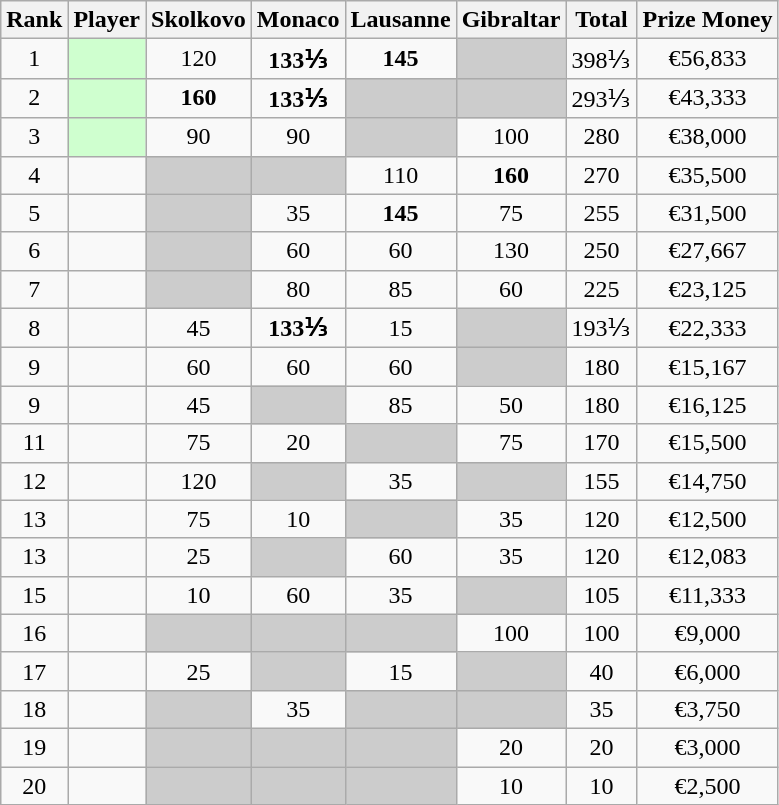<table class="wikitable sortable" style="text-align: center;">
<tr>
<th>Rank</th>
<th>Player</th>
<th>Skolkovo</th>
<th>Monaco</th>
<th>Lausanne</th>
<th>Gibraltar</th>
<th data-sort-type="number">Total</th>
<th>Prize Money</th>
</tr>
<tr>
<td>1</td>
<td style="background:#cfffcf; text-align:left;"></td>
<td>120</td>
<td><strong>133⅓</strong></td>
<td><strong>145</strong></td>
<td style="background:#ccc;"></td>
<td>398⅓</td>
<td>€56,833</td>
</tr>
<tr>
<td>2</td>
<td style="background:#cfffcf; text-align:left;"></td>
<td><strong>160</strong></td>
<td><strong>133⅓</strong></td>
<td style="background:#ccc;"></td>
<td style="background:#ccc;"></td>
<td>293⅓</td>
<td>€43,333</td>
</tr>
<tr>
<td>3</td>
<td style="background:#cfffcf; text-align:left;"></td>
<td>90</td>
<td>90</td>
<td style="background:#ccc;"></td>
<td>100</td>
<td>280</td>
<td>€38,000</td>
</tr>
<tr>
<td>4</td>
<td style="text-align:left;"></td>
<td style="background:#ccc;"></td>
<td style="background:#ccc;"></td>
<td>110</td>
<td><strong>160</strong></td>
<td>270</td>
<td>€35,500</td>
</tr>
<tr>
<td>5</td>
<td style="text-align:left;"></td>
<td style="background:#ccc;"></td>
<td>35</td>
<td><strong>145</strong></td>
<td>75</td>
<td>255</td>
<td>€31,500</td>
</tr>
<tr>
<td>6</td>
<td style="text-align:left;"></td>
<td style="background:#ccc;"></td>
<td>60</td>
<td>60</td>
<td>130</td>
<td>250</td>
<td>€27,667</td>
</tr>
<tr>
<td>7</td>
<td style="text-align:left;"></td>
<td style="background:#ccc;"></td>
<td>80</td>
<td>85</td>
<td>60</td>
<td>225</td>
<td>€23,125</td>
</tr>
<tr>
<td>8</td>
<td style="text-align:left;"></td>
<td>45</td>
<td><strong>133⅓</strong></td>
<td>15</td>
<td style="background:#ccc;"></td>
<td>193⅓</td>
<td>€22,333</td>
</tr>
<tr>
<td>9</td>
<td style="text-align:left;"></td>
<td>60</td>
<td>60</td>
<td>60</td>
<td style="background:#ccc;"></td>
<td>180</td>
<td>€15,167</td>
</tr>
<tr>
<td>9</td>
<td style="text-align:left;"></td>
<td>45</td>
<td style="background:#ccc;"></td>
<td>85</td>
<td>50</td>
<td>180</td>
<td>€16,125</td>
</tr>
<tr>
<td>11</td>
<td style="text-align:left;"></td>
<td>75</td>
<td>20</td>
<td style="background:#ccc;"></td>
<td>75</td>
<td>170</td>
<td>€15,500</td>
</tr>
<tr>
<td>12</td>
<td style="text-align:left;"></td>
<td>120</td>
<td style="background:#ccc;"></td>
<td>35</td>
<td style="background:#ccc;"></td>
<td>155</td>
<td>€14,750</td>
</tr>
<tr>
<td>13</td>
<td style="text-align:left;"></td>
<td>75</td>
<td>10</td>
<td style="background:#ccc;"></td>
<td>35</td>
<td>120</td>
<td>€12,500</td>
</tr>
<tr>
<td>13</td>
<td style="text-align:left;"></td>
<td>25</td>
<td style="background:#ccc;"></td>
<td>60</td>
<td>35</td>
<td>120</td>
<td>€12,083</td>
</tr>
<tr>
<td>15</td>
<td style="text-align:left;"></td>
<td>10</td>
<td>60</td>
<td>35</td>
<td style="background:#ccc;"></td>
<td>105</td>
<td>€11,333</td>
</tr>
<tr>
<td>16</td>
<td style="text-align:left;"></td>
<td style="background:#ccc;"></td>
<td style="background:#ccc;"></td>
<td style="background:#ccc;"></td>
<td>100</td>
<td>100</td>
<td>€9,000</td>
</tr>
<tr>
<td>17</td>
<td style="text-align:left;"></td>
<td>25</td>
<td style="background:#ccc;"></td>
<td>15</td>
<td style="background:#ccc;"></td>
<td>40</td>
<td>€6,000</td>
</tr>
<tr>
<td>18</td>
<td style="text-align:left;"></td>
<td style="background:#ccc;"></td>
<td>35</td>
<td style="background:#ccc;"></td>
<td style="background:#ccc;"></td>
<td>35</td>
<td>€3,750</td>
</tr>
<tr>
<td>19</td>
<td style="text-align:left;"></td>
<td style="background:#ccc;"></td>
<td style="background:#ccc;"></td>
<td style="background:#ccc;"></td>
<td>20</td>
<td>20</td>
<td>€3,000</td>
</tr>
<tr>
<td>20</td>
<td style="text-align:left;"></td>
<td style="background:#ccc;"></td>
<td style="background:#ccc;"></td>
<td style="background:#ccc;"></td>
<td>10</td>
<td>10</td>
<td>€2,500</td>
</tr>
</table>
